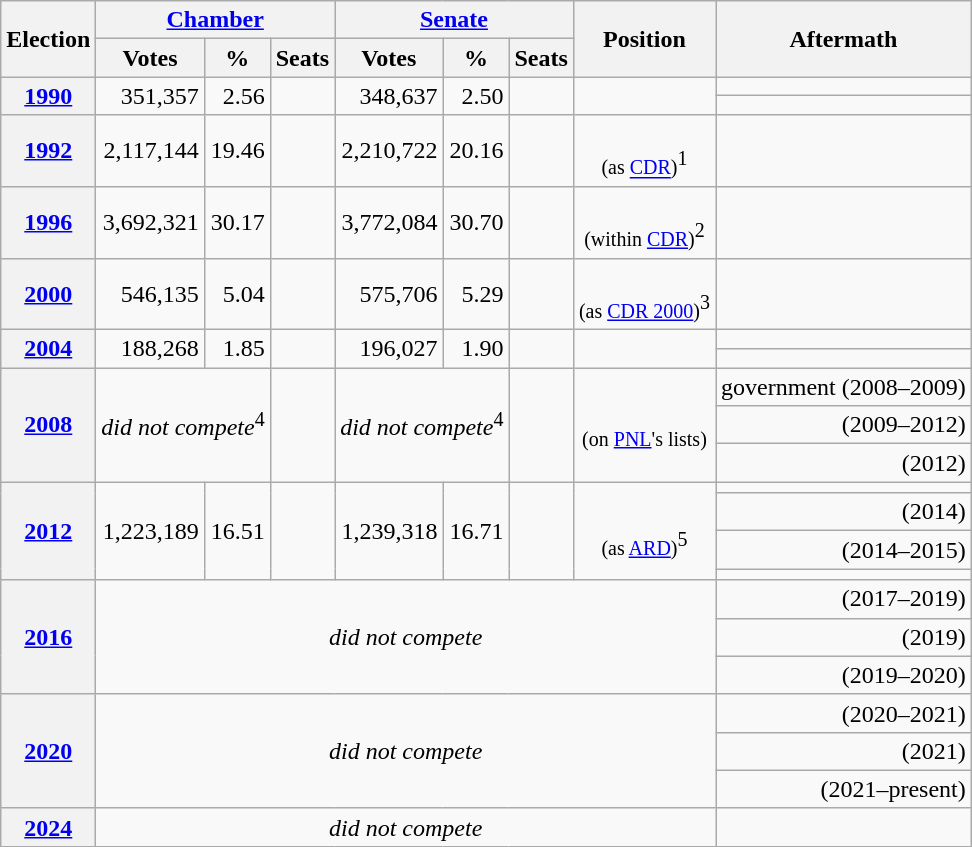<table class="wikitable" style="text-align: right;">
<tr>
<th rowspan="2">Election</th>
<th colspan="3"><a href='#'>Chamber</a></th>
<th colspan="3"><a href='#'>Senate</a></th>
<th rowspan="2">Position</th>
<th rowspan="2">Aftermath</th>
</tr>
<tr>
<th>Votes</th>
<th>%</th>
<th>Seats</th>
<th>Votes</th>
<th>%</th>
<th>Seats</th>
</tr>
<tr>
<th rowspan=2><a href='#'>1990</a></th>
<td rowspan=2>351,357</td>
<td rowspan=2>2.56</td>
<td rowspan=2></td>
<td rowspan=2>348,637</td>
<td rowspan=2>2.50</td>
<td rowspan=2></td>
<td rowspan=2; style="text-align: center;"></td>
<td></td>
</tr>
<tr>
<td></td>
</tr>
<tr>
<th><a href='#'>1992</a></th>
<td>2,117,144</td>
<td>19.46</td>
<td></td>
<td>2,210,722</td>
<td>20.16</td>
<td></td>
<td style="text-align: center;"><br><small>(as <a href='#'>CDR</a>)</small><sup>1</sup></td>
<td></td>
</tr>
<tr>
<th><a href='#'>1996</a></th>
<td>3,692,321</td>
<td>30.17</td>
<td></td>
<td>3,772,084</td>
<td>30.70</td>
<td></td>
<td style="text-align: center;"><br><small>(within <a href='#'>CDR</a>)</small><sup>2</sup></td>
<td></td>
</tr>
<tr>
<th><a href='#'>2000</a></th>
<td>546,135</td>
<td>5.04</td>
<td></td>
<td>575,706</td>
<td>5.29</td>
<td></td>
<td style="text-align: center;"><br><small>(as <a href='#'>CDR 2000</a>)</small><sup>3</sup></td>
<td></td>
</tr>
<tr>
<th rowspan=2><a href='#'>2004</a></th>
<td rowspan=2>188,268</td>
<td rowspan=2>1.85</td>
<td rowspan=2></td>
<td rowspan=2>196,027</td>
<td rowspan=2>1.90</td>
<td rowspan=2></td>
<td rowspan=2; style="text-align: center;"></td>
<td></td>
</tr>
<tr>
<td></td>
</tr>
<tr>
<th rowspan=3><a href='#'>2008</a></th>
<td rowspan=3; colspan=2><em>did not compete</em><sup>4</sup></td>
<td rowspan=3></td>
<td rowspan=3; colspan=2><em>did not compete</em><sup>4</sup></td>
<td rowspan=3></td>
<td rowspan=3; style="text-align: center;"><br><small>(on <a href='#'>PNL</a>'s lists)</small></td>
<td> government (2008–2009)</td>
</tr>
<tr>
<td> (2009–2012)</td>
</tr>
<tr>
<td> (2012)</td>
</tr>
<tr>
<th rowspan=4><a href='#'>2012</a></th>
<td rowspan=4>1,223,189</td>
<td rowspan=4>16.51</td>
<td rowspan=4></td>
<td rowspan=4>1,239,318</td>
<td rowspan=4>16.71</td>
<td rowspan=4></td>
<td rowspan=4; style="text-align: center;"><br><small>(as <a href='#'>ARD</a>)</small><sup>5</sup></td>
<td></td>
</tr>
<tr>
<td> (2014)</td>
</tr>
<tr>
<td> (2014–2015)</td>
</tr>
<tr>
<td></td>
</tr>
<tr>
<th rowspan=3><a href='#'>2016</a></th>
<td rowspan=3; colspan=7; style="text-align: center;"><em>did not compete</em></td>
<td> (2017–2019)</td>
</tr>
<tr>
<td> (2019)</td>
</tr>
<tr>
<td> (2019–2020)</td>
</tr>
<tr>
<th rowspan=3><a href='#'>2020</a></th>
<td rowspan=3; colspan=7; style="text-align: center;"><em>did not compete</em></td>
<td> (2020–2021)</td>
</tr>
<tr>
<td> (2021)</td>
</tr>
<tr>
<td> (2021–present)</td>
</tr>
<tr>
<th rowspan=3><a href='#'>2024</a></th>
<td rowspan=3; colspan=7; style="text-align: center;"><em>did not compete</em></td>
<td></td>
</tr>
</table>
